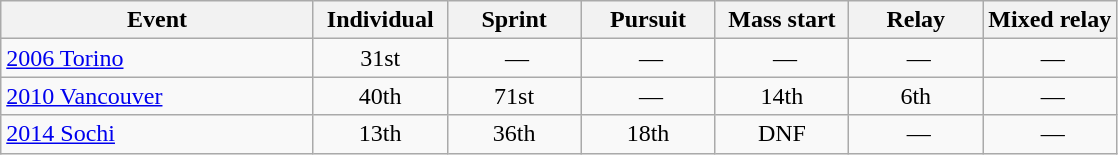<table class="wikitable" style="text-align: center;">
<tr ">
<th width="28%">Event</th>
<th width="12%">Individual</th>
<th width="12%">Sprint</th>
<th width="12%">Pursuit</th>
<th width="12%">Mass start</th>
<th width="12%">Relay</th>
<th width="12%">Mixed relay</th>
</tr>
<tr>
<td align=left> <a href='#'>2006 Torino</a></td>
<td>31st</td>
<td> —</td>
<td> —</td>
<td> —</td>
<td> —</td>
<td> —</td>
</tr>
<tr>
<td align=left> <a href='#'>2010 Vancouver</a></td>
<td>40th</td>
<td>71st</td>
<td> —</td>
<td>14th</td>
<td>6th</td>
<td> —</td>
</tr>
<tr>
<td align=left> <a href='#'>2014 Sochi</a></td>
<td>13th</td>
<td>36th</td>
<td>18th</td>
<td>DNF</td>
<td> —</td>
<td> —</td>
</tr>
</table>
